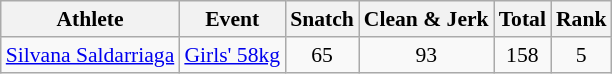<table class="wikitable" style="font-size:90%">
<tr>
<th>Athlete</th>
<th>Event</th>
<th>Snatch</th>
<th>Clean & Jerk</th>
<th>Total</th>
<th>Rank</th>
</tr>
<tr>
<td><a href='#'>Silvana Saldarriaga</a></td>
<td><a href='#'>Girls' 58kg</a></td>
<td align=center>65</td>
<td align=center>93</td>
<td align=center>158</td>
<td align=center>5</td>
</tr>
</table>
